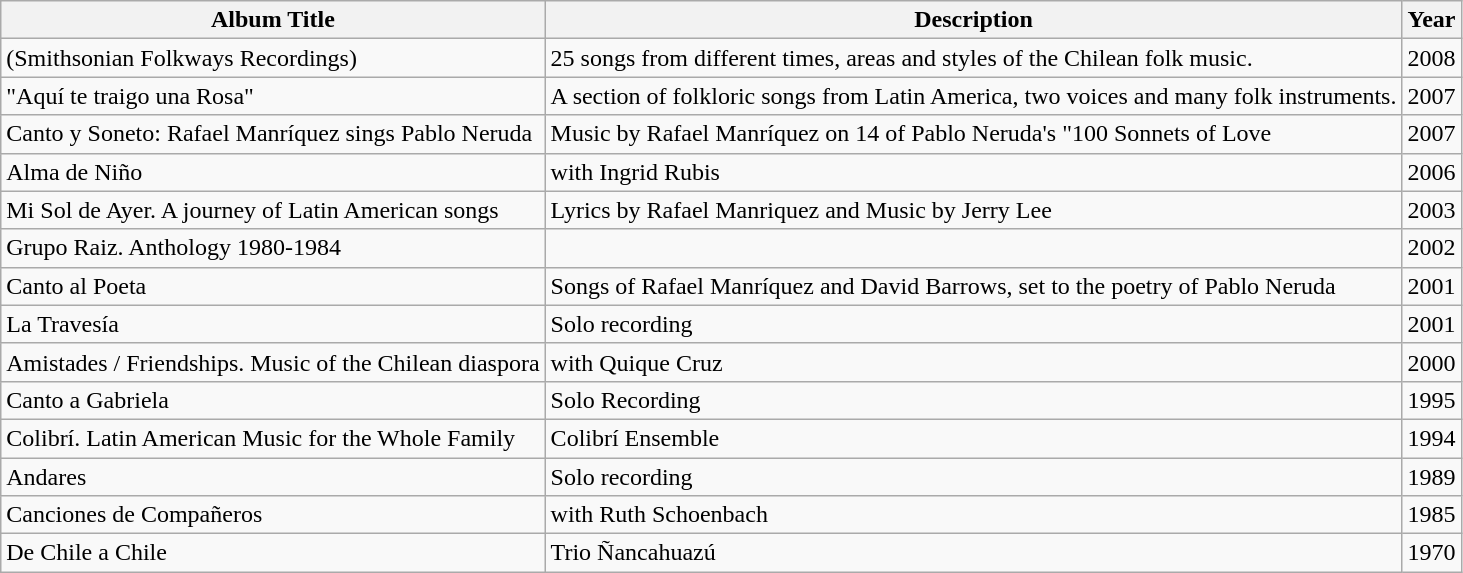<table class="wikitable" border="1">
<tr>
<th>Album Title</th>
<th>Description</th>
<th>Year</th>
</tr>
<tr>
<td> (Smithsonian Folkways Recordings)</td>
<td>25 songs from different times, areas and styles of the Chilean folk music.</td>
<td>2008</td>
</tr>
<tr>
<td>"Aquí te traigo una Rosa"</td>
<td>A section of folkloric songs from Latin America, two voices and many folk instruments.</td>
<td>2007</td>
</tr>
<tr>
<td>Canto y Soneto: Rafael Manríquez sings Pablo Neruda</td>
<td>Music by Rafael Manríquez on 14 of Pablo Neruda's "100 Sonnets of Love</td>
<td>2007</td>
</tr>
<tr>
<td>Alma de Niño</td>
<td>with Ingrid Rubis</td>
<td>2006</td>
</tr>
<tr>
<td>Mi Sol de Ayer. A journey of Latin American songs</td>
<td>Lyrics by Rafael Manriquez and Music by Jerry Lee</td>
<td>2003</td>
</tr>
<tr>
<td>Grupo Raiz. Anthology 1980-1984</td>
<td></td>
<td>2002</td>
</tr>
<tr>
<td>Canto al Poeta</td>
<td>Songs of Rafael Manríquez and David Barrows, set to the poetry of Pablo Neruda</td>
<td>2001</td>
</tr>
<tr>
<td>La Travesía</td>
<td>Solo recording</td>
<td>2001</td>
</tr>
<tr>
<td>Amistades / Friendships. Music of the Chilean diaspora</td>
<td>with Quique Cruz</td>
<td>2000</td>
</tr>
<tr>
<td>Canto a Gabriela</td>
<td>Solo Recording</td>
<td>1995</td>
</tr>
<tr>
<td>Colibrí. Latin American Music for the Whole Family</td>
<td>Colibrí Ensemble</td>
<td>1994</td>
</tr>
<tr>
<td>Andares</td>
<td>Solo recording</td>
<td>1989</td>
</tr>
<tr>
<td>Canciones de Compañeros</td>
<td>with Ruth Schoenbach</td>
<td>1985</td>
</tr>
<tr>
<td>De Chile a Chile</td>
<td>Trio Ñancahuazú</td>
<td>1970</td>
</tr>
</table>
